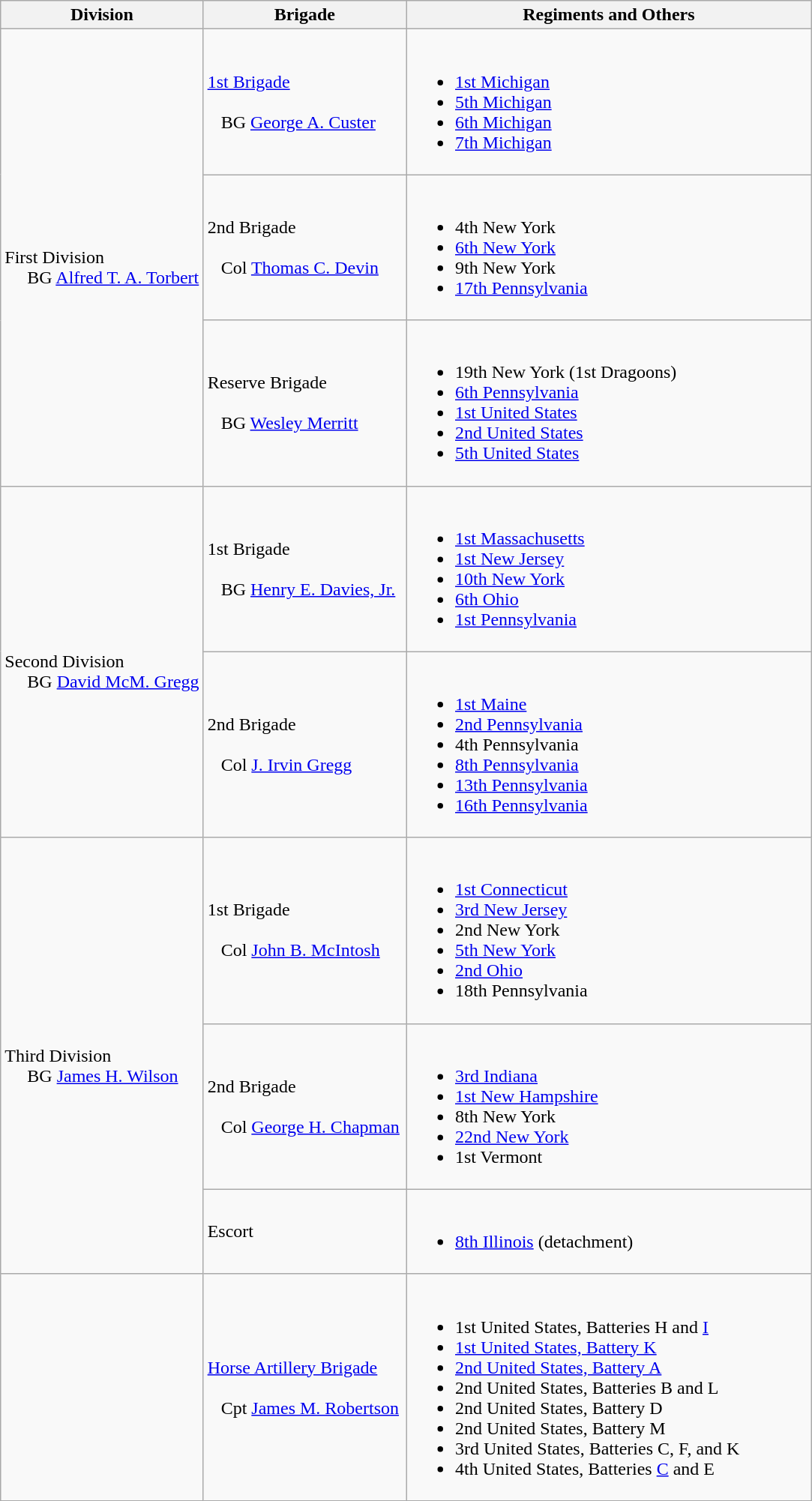<table class="wikitable">
<tr>
<th width=25%>Division</th>
<th width=25%>Brigade</th>
<th>Regiments and Others</th>
</tr>
<tr>
<td rowspan=3><br>First Division
<br>    
BG <a href='#'>Alfred T. A. Torbert</a></td>
<td><a href='#'>1st Brigade</a><br><br>  
BG <a href='#'>George A. Custer</a></td>
<td><br><ul><li><a href='#'>1st Michigan</a></li><li><a href='#'>5th Michigan</a></li><li><a href='#'>6th Michigan</a></li><li><a href='#'>7th Michigan</a></li></ul></td>
</tr>
<tr>
<td>2nd Brigade<br><br>  
Col <a href='#'>Thomas C. Devin</a></td>
<td><br><ul><li>4th New York</li><li><a href='#'>6th New York</a></li><li>9th New York</li><li><a href='#'>17th Pennsylvania</a></li></ul></td>
</tr>
<tr>
<td>Reserve Brigade<br><br>  
BG <a href='#'>Wesley Merritt</a></td>
<td><br><ul><li>19th New York (1st Dragoons)</li><li><a href='#'>6th Pennsylvania</a></li><li><a href='#'>1st United States</a></li><li><a href='#'>2nd United States</a></li><li><a href='#'>5th United States</a></li></ul></td>
</tr>
<tr>
<td rowspan=2><br>Second Division
<br>    
BG <a href='#'>David McM. Gregg</a></td>
<td>1st Brigade<br><br>  
BG <a href='#'>Henry E. Davies, Jr.</a></td>
<td><br><ul><li><a href='#'>1st Massachusetts</a></li><li><a href='#'>1st New Jersey</a></li><li><a href='#'>10th New York</a></li><li><a href='#'>6th Ohio</a></li><li><a href='#'>1st Pennsylvania</a></li></ul></td>
</tr>
<tr>
<td>2nd Brigade<br><br>  
Col <a href='#'>J. Irvin Gregg</a></td>
<td><br><ul><li><a href='#'>1st Maine</a></li><li><a href='#'>2nd Pennsylvania</a></li><li>4th Pennsylvania</li><li><a href='#'>8th Pennsylvania</a></li><li><a href='#'>13th Pennsylvania</a></li><li><a href='#'>16th Pennsylvania</a></li></ul></td>
</tr>
<tr>
<td rowspan=3><br>Third Division
<br>    
BG <a href='#'>James H. Wilson</a></td>
<td>1st Brigade<br><br>  
Col <a href='#'>John B. McIntosh</a></td>
<td><br><ul><li><a href='#'>1st Connecticut</a></li><li><a href='#'>3rd New Jersey</a></li><li>2nd New York</li><li><a href='#'>5th New York</a></li><li><a href='#'>2nd Ohio</a></li><li>18th Pennsylvania</li></ul></td>
</tr>
<tr>
<td>2nd Brigade<br><br>  
Col <a href='#'>George H. Chapman</a></td>
<td><br><ul><li><a href='#'>3rd Indiana</a></li><li><a href='#'>1st New Hampshire</a></li><li>8th New York</li><li><a href='#'>22nd New York</a></li><li>1st Vermont</li></ul></td>
</tr>
<tr>
<td>Escort</td>
<td><br><ul><li><a href='#'>8th Illinois</a> (detachment)</li></ul></td>
</tr>
<tr>
<td></td>
<td><a href='#'>Horse Artillery Brigade</a><br><br>  
Cpt <a href='#'>James M. Robertson</a></td>
<td><br><ul><li>1st United States, Batteries H and <a href='#'>I</a></li><li><a href='#'>1st United States, Battery K</a></li><li><a href='#'>2nd United States, Battery A</a></li><li>2nd United States, Batteries B and L</li><li>2nd United States, Battery D</li><li>2nd United States, Battery M</li><li>3rd United States, Batteries C, F, and K</li><li>4th United States, Batteries <a href='#'>C</a> and E</li></ul></td>
</tr>
</table>
